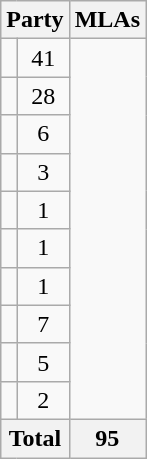<table class="wikitable">
<tr>
<th colspan=2>Party</th>
<th>MLAs</th>
</tr>
<tr>
<td></td>
<td align=center>41</td>
</tr>
<tr>
<td></td>
<td align=center>28</td>
</tr>
<tr>
<td></td>
<td align=center>6</td>
</tr>
<tr>
<td></td>
<td align=center>3</td>
</tr>
<tr>
<td></td>
<td align=center>1</td>
</tr>
<tr>
<td></td>
<td align=center>1</td>
</tr>
<tr>
<td></td>
<td align=center>1</td>
</tr>
<tr>
<td></td>
<td align=center>7</td>
</tr>
<tr>
<td></td>
<td align=center>5</td>
</tr>
<tr>
<td></td>
<td align=center>2</td>
</tr>
<tr>
<th colspan=2>Total</th>
<th>95</th>
</tr>
</table>
